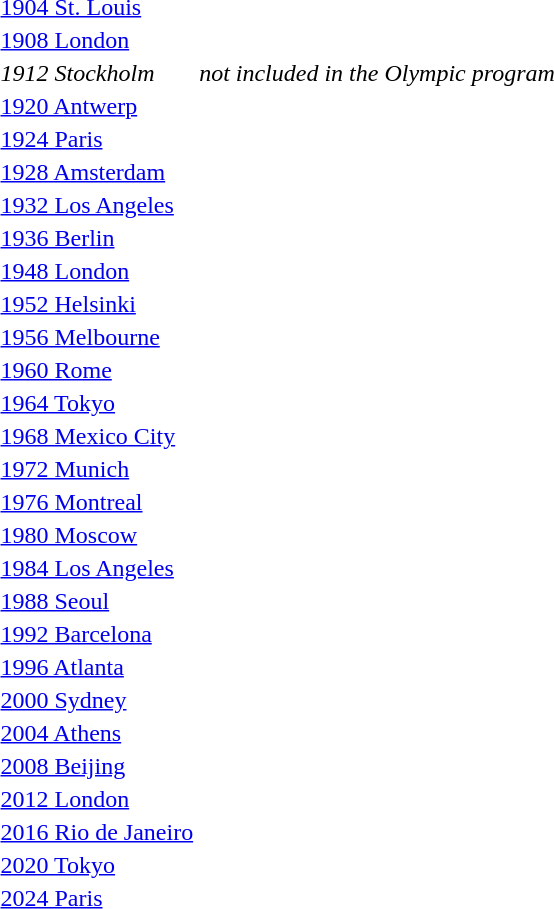<table>
<tr>
<td><a href='#'>1904 St. Louis</a><br></td>
<td></td>
<td></td>
<td></td>
</tr>
<tr>
<td><a href='#'>1908 London</a><br></td>
<td></td>
<td></td>
<td></td>
</tr>
<tr>
<td><em>1912 Stockholm</em></td>
<td colspan="3" align="center"><em>not included in the Olympic program</em></td>
</tr>
<tr>
<td rowspan="2"><a href='#'>1920 Antwerp</a><br></td>
<td rowspan="2"></td>
<td rowspan="2"></td>
<td></td>
</tr>
<tr>
<td></td>
</tr>
<tr>
<td><a href='#'>1924 Paris</a><br></td>
<td></td>
<td></td>
<td></td>
</tr>
<tr>
<td><a href='#'>1928 Amsterdam</a><br></td>
<td></td>
<td></td>
<td></td>
</tr>
<tr>
<td><a href='#'>1932 Los Angeles</a><br></td>
<td></td>
<td></td>
<td></td>
</tr>
<tr>
<td><a href='#'>1936 Berlin</a><br></td>
<td></td>
<td></td>
<td></td>
</tr>
<tr>
<td><a href='#'>1948 London</a><br></td>
<td></td>
<td></td>
<td></td>
</tr>
<tr>
<td><a href='#'>1952 Helsinki</a><br></td>
<td></td>
<td></td>
<td></td>
</tr>
<tr>
<td><a href='#'>1956 Melbourne</a><br></td>
<td></td>
<td></td>
<td></td>
</tr>
<tr>
<td><a href='#'>1960 Rome</a><br></td>
<td></td>
<td></td>
<td></td>
</tr>
<tr>
<td><a href='#'>1964 Tokyo</a><br></td>
<td></td>
<td></td>
<td></td>
</tr>
<tr>
<td><a href='#'>1968 Mexico City</a><br></td>
<td></td>
<td></td>
<td></td>
</tr>
<tr>
<td><a href='#'>1972 Munich</a><br></td>
<td></td>
<td></td>
<td></td>
</tr>
<tr>
<td><a href='#'>1976 Montreal</a><br></td>
<td></td>
<td></td>
<td></td>
</tr>
<tr>
<td><a href='#'>1980 Moscow</a><br></td>
<td></td>
<td></td>
<td></td>
</tr>
<tr>
<td><a href='#'>1984 Los Angeles</a><br></td>
<td></td>
<td></td>
<td></td>
</tr>
<tr>
<td><a href='#'>1988 Seoul</a><br></td>
<td></td>
<td></td>
<td></td>
</tr>
<tr>
<td><a href='#'>1992 Barcelona</a><br></td>
<td></td>
<td></td>
<td></td>
</tr>
<tr>
<td><a href='#'>1996 Atlanta</a><br></td>
<td></td>
<td></td>
<td></td>
</tr>
<tr>
<td><a href='#'>2000 Sydney</a><br></td>
<td></td>
<td></td>
<td></td>
</tr>
<tr>
<td><a href='#'>2004 Athens</a><br></td>
<td></td>
<td></td>
<td></td>
</tr>
<tr>
<td rowspan="2"><a href='#'>2008 Beijing</a><br></td>
<td rowspan="2"></td>
<td rowspan="2"></td>
<td></td>
</tr>
<tr>
<td></td>
</tr>
<tr>
<td rowspan="2"><a href='#'>2012 London</a><br></td>
<td rowspan="2"></td>
<td rowspan="2"></td>
<td></td>
</tr>
<tr>
<td></td>
</tr>
<tr>
<td rowspan="2"><a href='#'>2016 Rio de Janeiro</a><br></td>
<td rowspan="2"></td>
<td rowspan="2"></td>
<td></td>
</tr>
<tr>
<td></td>
</tr>
<tr>
<td rowspan="2"><a href='#'>2020 Tokyo</a><br></td>
<td rowspan="2"></td>
<td rowspan="2"></td>
<td></td>
</tr>
<tr>
<td></td>
</tr>
<tr>
<td rowspan="2"><a href='#'>2024 Paris</a> <br></td>
<td rowspan=2></td>
<td rowspan=2></td>
<td></td>
</tr>
<tr>
<td></td>
</tr>
</table>
